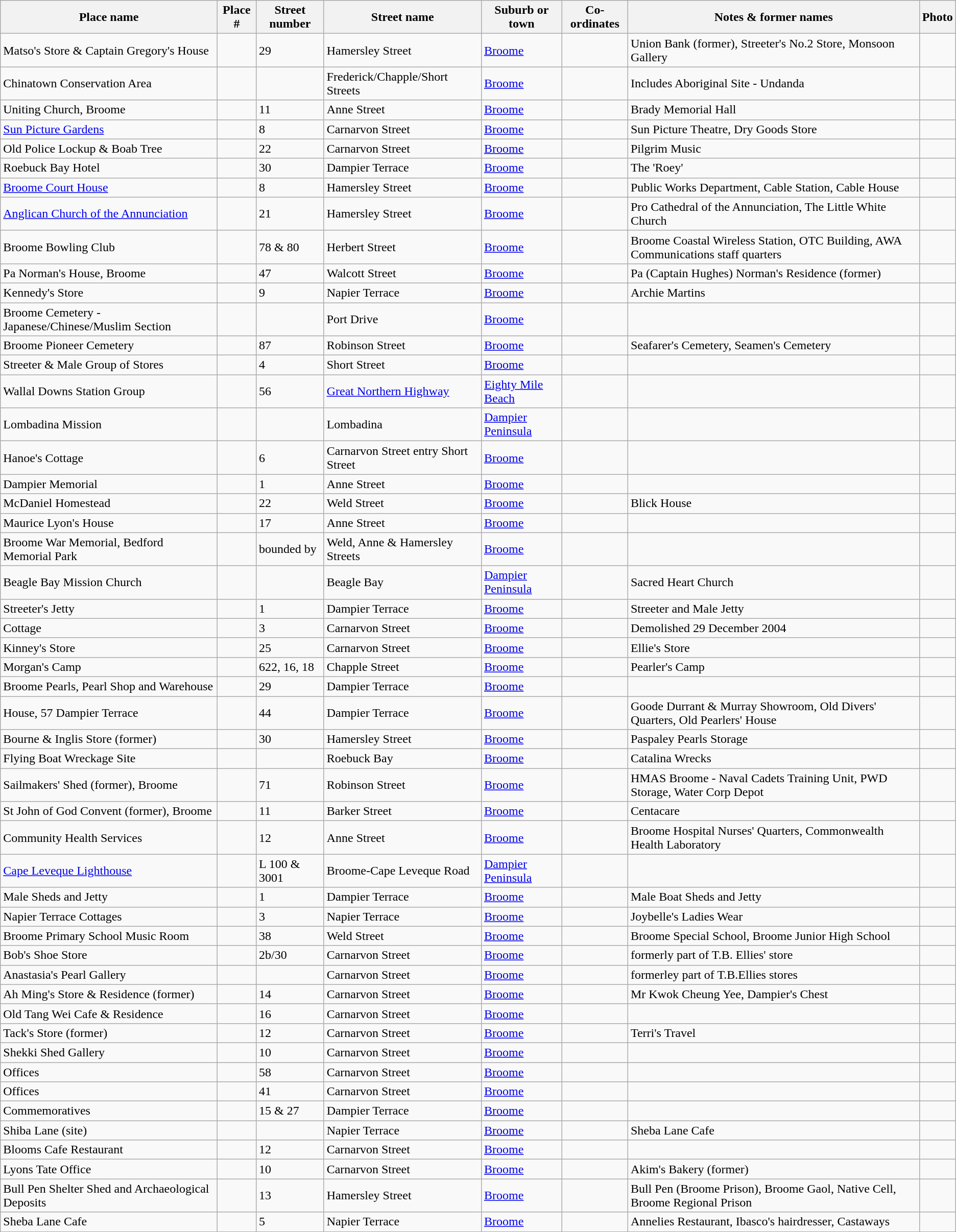<table class="wikitable sortable">
<tr>
<th>Place name</th>
<th>Place #</th>
<th>Street number</th>
<th>Street name</th>
<th>Suburb or town</th>
<th>Co-ordinates</th>
<th class="unsortable">Notes & former names</th>
<th class="unsortable">Photo</th>
</tr>
<tr>
<td>Matso's Store & Captain Gregory's House</td>
<td></td>
<td>29</td>
<td>Hamersley Street</td>
<td><a href='#'>Broome</a></td>
<td></td>
<td>Union Bank (former), Streeter's No.2 Store, Monsoon Gallery</td>
<td></td>
</tr>
<tr>
<td>Chinatown Conservation Area</td>
<td></td>
<td></td>
<td>Frederick/Chapple/Short Streets</td>
<td><a href='#'>Broome</a></td>
<td></td>
<td>Includes Aboriginal Site - Undanda</td>
<td></td>
</tr>
<tr>
<td>Uniting Church, Broome</td>
<td></td>
<td>11</td>
<td>Anne Street</td>
<td><a href='#'>Broome</a></td>
<td></td>
<td>Brady Memorial Hall</td>
<td></td>
</tr>
<tr>
<td><a href='#'>Sun Picture Gardens</a></td>
<td></td>
<td>8</td>
<td>Carnarvon Street</td>
<td><a href='#'>Broome</a></td>
<td></td>
<td>Sun Picture Theatre, Dry Goods Store</td>
<td></td>
</tr>
<tr>
<td>Old Police Lockup & Boab Tree</td>
<td></td>
<td>22</td>
<td>Carnarvon Street</td>
<td><a href='#'>Broome</a></td>
<td></td>
<td>Pilgrim Music</td>
<td></td>
</tr>
<tr>
<td>Roebuck Bay Hotel</td>
<td></td>
<td>30</td>
<td>Dampier Terrace</td>
<td><a href='#'>Broome</a></td>
<td></td>
<td>The 'Roey'</td>
<td></td>
</tr>
<tr>
<td><a href='#'>Broome Court House</a></td>
<td></td>
<td>8</td>
<td>Hamersley Street</td>
<td><a href='#'>Broome</a></td>
<td></td>
<td>Public Works Department, Cable Station, Cable House</td>
<td></td>
</tr>
<tr>
<td><a href='#'>Anglican Church of the Annunciation</a></td>
<td></td>
<td>21</td>
<td>Hamersley Street</td>
<td><a href='#'>Broome</a></td>
<td></td>
<td>Pro Cathedral of the Annunciation, The Little White Church</td>
<td></td>
</tr>
<tr>
<td>Broome Bowling Club</td>
<td></td>
<td>78 & 80</td>
<td>Herbert Street</td>
<td><a href='#'>Broome</a></td>
<td></td>
<td>Broome Coastal Wireless Station, OTC Building, AWA Communications staff quarters</td>
<td></td>
</tr>
<tr>
<td>Pa Norman's House, Broome</td>
<td></td>
<td>47</td>
<td>Walcott Street</td>
<td><a href='#'>Broome</a></td>
<td></td>
<td>Pa (Captain Hughes) Norman's Residence (former)</td>
<td></td>
</tr>
<tr>
<td>Kennedy's Store</td>
<td></td>
<td>9</td>
<td>Napier Terrace</td>
<td><a href='#'>Broome</a></td>
<td></td>
<td>Archie Martins</td>
<td></td>
</tr>
<tr>
<td>Broome Cemetery - Japanese/Chinese/Muslim Section</td>
<td></td>
<td></td>
<td>Port Drive</td>
<td><a href='#'>Broome</a></td>
<td></td>
<td></td>
<td></td>
</tr>
<tr>
<td>Broome Pioneer Cemetery</td>
<td></td>
<td>87</td>
<td>Robinson Street</td>
<td><a href='#'>Broome</a></td>
<td></td>
<td>Seafarer's Cemetery, Seamen's Cemetery</td>
<td></td>
</tr>
<tr>
<td>Streeter & Male Group of Stores</td>
<td></td>
<td>4</td>
<td>Short Street</td>
<td><a href='#'>Broome</a></td>
<td></td>
<td></td>
<td></td>
</tr>
<tr>
<td>Wallal Downs Station Group</td>
<td></td>
<td>56</td>
<td><a href='#'>Great Northern Highway</a></td>
<td><a href='#'>Eighty Mile Beach</a></td>
<td></td>
<td></td>
<td></td>
</tr>
<tr>
<td>Lombadina Mission</td>
<td></td>
<td></td>
<td>Lombadina</td>
<td><a href='#'>Dampier Peninsula</a></td>
<td></td>
<td></td>
<td></td>
</tr>
<tr>
<td>Hanoe's Cottage</td>
<td></td>
<td>6</td>
<td>Carnarvon Street entry Short Street</td>
<td><a href='#'>Broome</a></td>
<td></td>
<td></td>
<td></td>
</tr>
<tr>
<td>Dampier Memorial</td>
<td></td>
<td>1</td>
<td>Anne Street</td>
<td><a href='#'>Broome</a></td>
<td></td>
<td></td>
<td></td>
</tr>
<tr>
<td>McDaniel Homestead</td>
<td></td>
<td>22</td>
<td>Weld Street</td>
<td><a href='#'>Broome</a></td>
<td></td>
<td>Blick House</td>
<td></td>
</tr>
<tr>
<td>Maurice Lyon's House</td>
<td></td>
<td>17</td>
<td>Anne Street</td>
<td><a href='#'>Broome</a></td>
<td></td>
<td></td>
<td></td>
</tr>
<tr>
<td>Broome War Memorial, Bedford Memorial Park</td>
<td></td>
<td>bounded by</td>
<td>Weld, Anne & Hamersley Streets</td>
<td><a href='#'>Broome</a></td>
<td></td>
<td></td>
<td></td>
</tr>
<tr>
<td>Beagle Bay Mission Church</td>
<td></td>
<td></td>
<td>Beagle Bay</td>
<td><a href='#'>Dampier Peninsula</a></td>
<td></td>
<td>Sacred Heart Church</td>
<td></td>
</tr>
<tr>
<td>Streeter's  Jetty</td>
<td></td>
<td>1</td>
<td>Dampier Terrace</td>
<td><a href='#'>Broome</a></td>
<td></td>
<td>Streeter and Male Jetty</td>
<td></td>
</tr>
<tr>
<td>Cottage</td>
<td></td>
<td>3</td>
<td>Carnarvon Street</td>
<td><a href='#'>Broome</a></td>
<td></td>
<td>Demolished 29 December 2004</td>
<td></td>
</tr>
<tr>
<td>Kinney's Store</td>
<td></td>
<td>25</td>
<td>Carnarvon Street</td>
<td><a href='#'>Broome</a></td>
<td></td>
<td>Ellie's Store</td>
<td></td>
</tr>
<tr>
<td>Morgan's Camp</td>
<td></td>
<td>622, 16, 18</td>
<td>Chapple Street</td>
<td><a href='#'>Broome</a></td>
<td></td>
<td>Pearler's Camp</td>
<td></td>
</tr>
<tr>
<td>Broome Pearls, Pearl Shop and Warehouse</td>
<td></td>
<td>29</td>
<td>Dampier Terrace</td>
<td><a href='#'>Broome</a></td>
<td></td>
<td></td>
<td></td>
</tr>
<tr>
<td>House, 57 Dampier Terrace</td>
<td></td>
<td>44</td>
<td>Dampier Terrace</td>
<td><a href='#'>Broome</a></td>
<td></td>
<td>Goode Durrant & Murray Showroom, Old Divers' Quarters, Old Pearlers' House</td>
<td></td>
</tr>
<tr>
<td>Bourne & Inglis Store (former)</td>
<td></td>
<td>30</td>
<td>Hamersley Street</td>
<td><a href='#'>Broome</a></td>
<td></td>
<td>Paspaley Pearls Storage</td>
<td></td>
</tr>
<tr>
<td>Flying Boat Wreckage Site</td>
<td></td>
<td></td>
<td>Roebuck Bay</td>
<td><a href='#'>Broome</a></td>
<td></td>
<td>Catalina Wrecks</td>
<td></td>
</tr>
<tr>
<td>Sailmakers' Shed (former), Broome</td>
<td></td>
<td>71</td>
<td>Robinson Street</td>
<td><a href='#'>Broome</a></td>
<td></td>
<td>HMAS Broome - Naval Cadets Training Unit, PWD Storage, Water Corp Depot</td>
<td></td>
</tr>
<tr>
<td>St John of God Convent (former), Broome</td>
<td></td>
<td>11</td>
<td>Barker Street</td>
<td><a href='#'>Broome</a></td>
<td></td>
<td>Centacare</td>
<td></td>
</tr>
<tr>
<td>Community Health Services</td>
<td></td>
<td>12</td>
<td>Anne Street</td>
<td><a href='#'>Broome</a></td>
<td></td>
<td>Broome Hospital Nurses' Quarters, Commonwealth Health Laboratory</td>
<td></td>
</tr>
<tr>
<td><a href='#'>Cape Leveque Lighthouse</a></td>
<td></td>
<td>L 100 & 3001</td>
<td>Broome-Cape Leveque Road</td>
<td><a href='#'>Dampier Peninsula</a></td>
<td></td>
<td></td>
<td></td>
</tr>
<tr>
<td>Male Sheds and Jetty</td>
<td></td>
<td>1</td>
<td>Dampier Terrace</td>
<td><a href='#'>Broome</a></td>
<td></td>
<td>Male Boat Sheds and Jetty</td>
<td></td>
</tr>
<tr>
<td>Napier Terrace Cottages</td>
<td></td>
<td>3</td>
<td>Napier Terrace</td>
<td><a href='#'>Broome</a></td>
<td></td>
<td>Joybelle's Ladies Wear</td>
<td></td>
</tr>
<tr>
<td>Broome Primary School Music Room</td>
<td></td>
<td>38</td>
<td>Weld Street</td>
<td><a href='#'>Broome</a></td>
<td></td>
<td>Broome Special School, Broome Junior High School</td>
<td></td>
</tr>
<tr>
<td>Bob's Shoe Store</td>
<td></td>
<td>2b/30</td>
<td>Carnarvon Street</td>
<td><a href='#'>Broome</a></td>
<td></td>
<td>formerly part of T.B. Ellies' store</td>
<td></td>
</tr>
<tr>
<td>Anastasia's Pearl Gallery</td>
<td></td>
<td></td>
<td>Carnarvon Street</td>
<td><a href='#'>Broome</a></td>
<td></td>
<td>formerley part of T.B.Ellies stores</td>
<td></td>
</tr>
<tr>
<td>Ah Ming's Store & Residence (former)</td>
<td></td>
<td>14</td>
<td>Carnarvon Street</td>
<td><a href='#'>Broome</a></td>
<td></td>
<td>Mr Kwok Cheung Yee, Dampier's Chest</td>
<td></td>
</tr>
<tr>
<td>Old Tang Wei Cafe & Residence</td>
<td></td>
<td>16</td>
<td>Carnarvon Street</td>
<td><a href='#'>Broome</a></td>
<td></td>
<td></td>
<td></td>
</tr>
<tr>
<td>Tack's Store (former)</td>
<td></td>
<td>12</td>
<td>Carnarvon Street</td>
<td><a href='#'>Broome</a></td>
<td></td>
<td>Terri's Travel</td>
<td></td>
</tr>
<tr>
<td>Shekki Shed Gallery</td>
<td></td>
<td>10</td>
<td>Carnarvon Street</td>
<td><a href='#'>Broome</a></td>
<td></td>
<td></td>
<td></td>
</tr>
<tr>
<td>Offices</td>
<td></td>
<td>58</td>
<td>Carnarvon Street</td>
<td><a href='#'>Broome</a></td>
<td></td>
<td></td>
<td></td>
</tr>
<tr>
<td>Offices</td>
<td></td>
<td>41</td>
<td>Carnarvon Street</td>
<td><a href='#'>Broome</a></td>
<td></td>
<td></td>
<td></td>
</tr>
<tr>
<td>Commemoratives</td>
<td></td>
<td>15 & 27</td>
<td>Dampier Terrace</td>
<td><a href='#'>Broome</a></td>
<td></td>
<td></td>
<td></td>
</tr>
<tr>
<td>Shiba Lane (site)</td>
<td></td>
<td></td>
<td>Napier Terrace</td>
<td><a href='#'>Broome</a></td>
<td></td>
<td>Sheba Lane Cafe</td>
<td></td>
</tr>
<tr>
<td>Blooms Cafe Restaurant</td>
<td></td>
<td>12</td>
<td>Carnarvon Street</td>
<td><a href='#'>Broome</a></td>
<td></td>
<td></td>
<td></td>
</tr>
<tr>
<td>Lyons Tate Office</td>
<td></td>
<td>10</td>
<td>Carnarvon Street</td>
<td><a href='#'>Broome</a></td>
<td></td>
<td>Akim's Bakery (former)</td>
<td></td>
</tr>
<tr>
<td>Bull Pen Shelter Shed and Archaeological Deposits</td>
<td></td>
<td>13</td>
<td>Hamersley Street</td>
<td><a href='#'>Broome</a></td>
<td></td>
<td>Bull Pen (Broome Prison), Broome Gaol, Native Cell, Broome Regional Prison</td>
<td></td>
</tr>
<tr>
<td>Sheba Lane Cafe</td>
<td></td>
<td>5</td>
<td>Napier Terrace</td>
<td><a href='#'>Broome</a></td>
<td></td>
<td>Annelies Restaurant, Ibasco's hairdresser, Castaways</td>
<td></td>
</tr>
</table>
